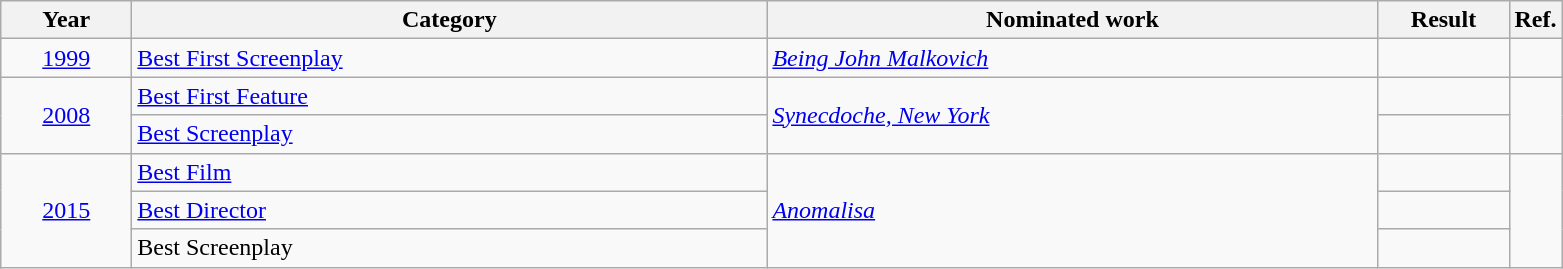<table class=wikitable>
<tr>
<th scope="col" style="width:5em;">Year</th>
<th scope="col" style="width:26em;">Category</th>
<th scope="col" style="width:25em;">Nominated work</th>
<th scope="col" style="width:5em;">Result</th>
<th>Ref.</th>
</tr>
<tr>
<td style="text-align:center;"><a href='#'>1999</a></td>
<td><a href='#'>Best First Screenplay</a></td>
<td><em><a href='#'>Being John Malkovich</a></em></td>
<td></td>
<td></td>
</tr>
<tr>
<td style="text-align:center;", rowspan=2><a href='#'>2008</a></td>
<td><a href='#'>Best First Feature</a></td>
<td rowspan=2><em><a href='#'>Synecdoche, New York</a></em></td>
<td></td>
<td rowspan=2></td>
</tr>
<tr>
<td><a href='#'>Best Screenplay</a></td>
<td></td>
</tr>
<tr>
<td style="text-align:center;", rowspan=3><a href='#'>2015</a></td>
<td><a href='#'>Best Film</a></td>
<td rowspan=3><em><a href='#'>Anomalisa</a></em></td>
<td></td>
<td rowspan=3></td>
</tr>
<tr>
<td><a href='#'>Best Director</a></td>
<td></td>
</tr>
<tr>
<td>Best Screenplay</td>
<td></td>
</tr>
</table>
